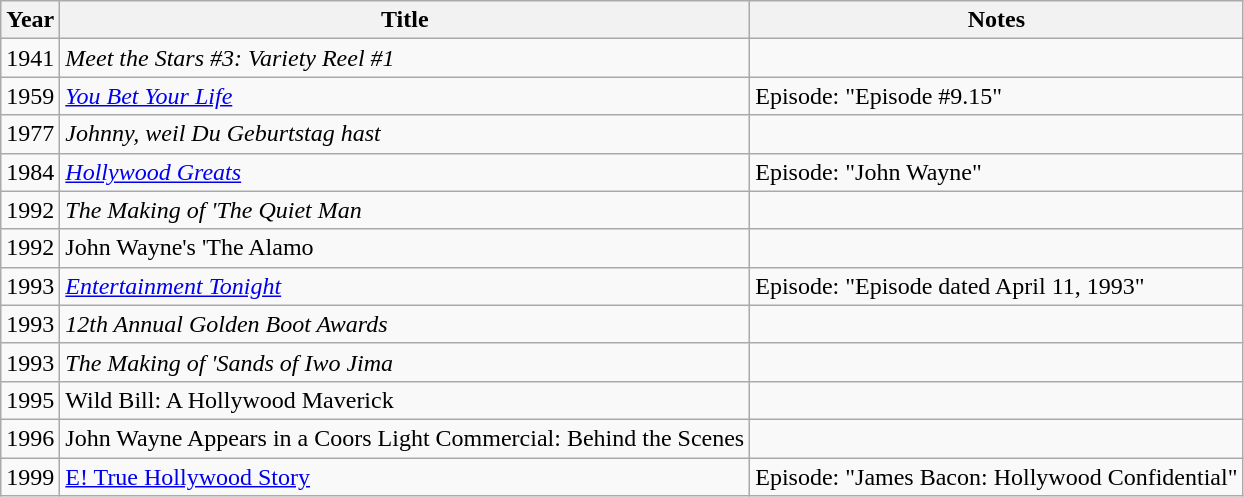<table class="wikitable sortable">
<tr>
<th>Year</th>
<th>Title</th>
<th>Notes</th>
</tr>
<tr>
<td>1941</td>
<td><em>Meet the Stars #3: Variety Reel #1</em></td>
<td></td>
</tr>
<tr>
<td>1959</td>
<td><em><a href='#'>You Bet Your Life</a></em></td>
<td>Episode: "Episode #9.15"</td>
</tr>
<tr>
<td>1977</td>
<td><em>Johnny, weil Du Geburtstag hast</em></td>
<td></td>
</tr>
<tr>
<td>1984</td>
<td><em><a href='#'>Hollywood Greats</a></em></td>
<td>Episode: "John Wayne"</td>
</tr>
<tr>
<td>1992</td>
<td><em>The Making of 'The Quiet Man<strong></td>
<td></td>
</tr>
<tr>
<td>1992</td>
<td></em>John Wayne's 'The Alamo</strong></td>
<td></td>
</tr>
<tr>
<td>1993</td>
<td><em><a href='#'>Entertainment Tonight</a></em></td>
<td>Episode: "Episode dated April 11, 1993"</td>
</tr>
<tr>
<td>1993</td>
<td><em>12th Annual Golden Boot Awards</em></td>
<td></td>
</tr>
<tr>
<td>1993</td>
<td><em>The Making of 'Sands of Iwo Jima<strong></td>
<td></td>
</tr>
<tr>
<td>1995</td>
<td></em>Wild Bill: A Hollywood Maverick<em></td>
<td></td>
</tr>
<tr>
<td>1996</td>
<td></em>John Wayne Appears in a Coors Light Commercial: Behind the Scenes<em></td>
<td></td>
</tr>
<tr>
<td>1999</td>
<td></em><a href='#'>E! True Hollywood Story</a><em></td>
<td>Episode: "James Bacon: Hollywood Confidential"</td>
</tr>
</table>
